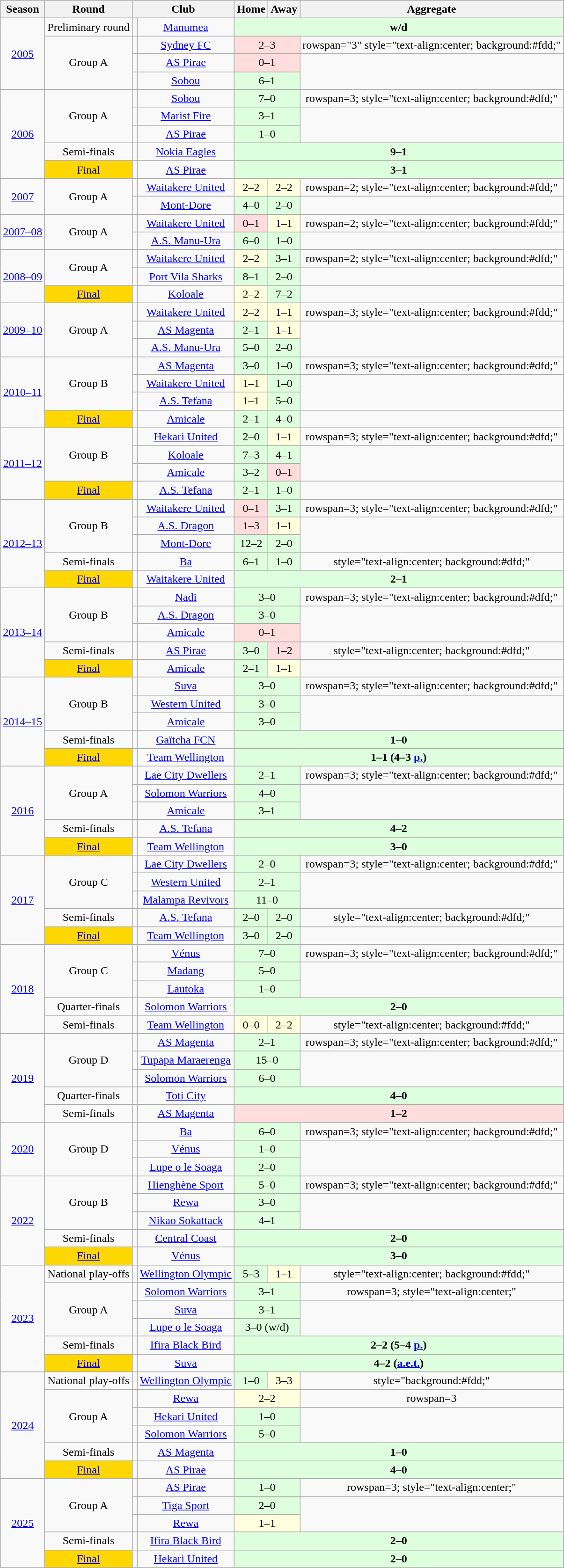<table class="wikitable" style="text-align:center;">
<tr>
<th>Season</th>
<th>Round</th>
<th colspan=2>Club</th>
<th>Home</th>
<th>Away</th>
<th>Aggregate</th>
</tr>
<tr>
<td rowspan="4;"><a href='#'>2005</a></td>
<td rowspan="1">Preliminary round</td>
<td></td>
<td><a href='#'>Manumea</a></td>
<td colspan="3;" style="text-align:center; background:#dfd;"><strong>w/d</strong></td>
</tr>
<tr>
<td rowspan="3">Group A</td>
<td></td>
<td><a href='#'>Sydney FC</a></td>
<td colspan="2;" style="text-align:center; background:#fdd;">2–3</td>
<td>rowspan="3" style="text-align:center; background:#fdd;" </td>
</tr>
<tr>
<td></td>
<td><a href='#'>AS Pirae</a></td>
<td colspan="2;" style="text-align:center; background:#fdd;">0–1</td>
</tr>
<tr>
<td></td>
<td><a href='#'>Sobou</a></td>
<td colspan="2;" style="text-align:center; background:#dfd;">6–1</td>
</tr>
<tr>
<td rowspan="5"><a href='#'>2006</a></td>
<td rowspan="3">Group A</td>
<td></td>
<td><a href='#'>Sobou</a></td>
<td colspan="2;" style="text-align:center; background:#dfd;">7–0</td>
<td>rowspan=3; style="text-align:center; background:#dfd;" </td>
</tr>
<tr>
<td></td>
<td><a href='#'>Marist Fire</a></td>
<td colspan=2; style="text-align:center; background:#dfd;">3–1</td>
</tr>
<tr>
<td></td>
<td><a href='#'>AS Pirae</a></td>
<td colspan=2; style="text-align:center; background:#dfd;">1–0</td>
</tr>
<tr>
<td rowspan="1">Semi-finals</td>
<td></td>
<td><a href='#'>Nokia Eagles</a></td>
<td colspan=3; style="text-align:center; background:#dfd;"><strong>9–1</strong></td>
</tr>
<tr>
<td style="background:gold">Final</td>
<td></td>
<td><a href='#'>AS Pirae</a></td>
<td colspan=3 style="background:#dfd;"><strong>3–1</strong></td>
</tr>
<tr>
<td rowspan="2;"><a href='#'>2007</a></td>
<td rowspan="2">Group A</td>
<td></td>
<td><a href='#'>Waitakere United</a></td>
<td style="text-align:center; background:#ffd;">2–2</td>
<td style="text-align:center; background:#ffd;">2–2</td>
<td>rowspan=2; style="text-align:center; background:#fdd;"  </td>
</tr>
<tr>
<td></td>
<td><a href='#'>Mont-Dore</a></td>
<td style="text-align:center; background:#dfd;">4–0</td>
<td style="text-align:center; background:#dfd;">2–0</td>
</tr>
<tr>
<td rowspan="2"><a href='#'>2007–08</a></td>
<td rowspan="2">Group A</td>
<td></td>
<td><a href='#'>Waitakere United</a></td>
<td style="text-align:center; background:#fdd;">0–1</td>
<td style="text-align:center; background:#ffd;">1–1</td>
<td>rowspan=2; style="text-align:center; background:#fdd;" </td>
</tr>
<tr>
<td></td>
<td><a href='#'>A.S. Manu-Ura</a></td>
<td style="text-align:center; background:#dfd;">6–0</td>
<td style="text-align:center; background:#dfd;">1–0</td>
</tr>
<tr>
<td rowspan="3"><a href='#'>2008–09</a></td>
<td rowspan="2">Group A</td>
<td></td>
<td><a href='#'>Waitakere United</a></td>
<td style="text-align:center; background:#ffd;">2–2</td>
<td style="text-align:center; background:#dfd;">3–1</td>
<td>rowspan=2; style="text-align:center; background:#dfd;" </td>
</tr>
<tr>
<td></td>
<td><a href='#'>Port Vila Sharks</a></td>
<td style="text-align:center; background:#dfd;">8–1</td>
<td style="text-align:center; background:#dfd;">2–0</td>
</tr>
<tr>
<td style="background:gold"><a href='#'>Final</a></td>
<td></td>
<td><a href='#'>Koloale</a></td>
<td style="text-align:center; background:#ffd;">2–2</td>
<td style="text-align:center; background:#dfd;">7–2</td>
<td></td>
</tr>
<tr>
<td rowspan="3"><a href='#'>2009–10</a></td>
<td rowspan="3">Group A</td>
<td></td>
<td><a href='#'>Waitakere United</a></td>
<td style="text-align:center; background:#ffd;">2–2</td>
<td style="text-align:center; background:#ffd;">1–1</td>
<td>rowspan=3; style="text-align:center; background:#fdd;"  </td>
</tr>
<tr>
<td></td>
<td><a href='#'>AS Magenta</a></td>
<td style="text-align:center; background:#dfd;">2–1</td>
<td style="text-align:center; background:#ffd;">1–1</td>
</tr>
<tr>
<td></td>
<td><a href='#'>A.S. Manu-Ura</a></td>
<td style="text-align:center; background:#dfd;">5–0</td>
<td style="text-align:center; background:#dfd;">2–0</td>
</tr>
<tr>
<td rowspan="4"><a href='#'>2010–11</a></td>
<td rowspan="3">Group B</td>
<td></td>
<td><a href='#'>AS Magenta</a></td>
<td style="text-align:center; background:#dfd;">3–0</td>
<td style="text-align:center; background:#dfd;">1–0</td>
<td>rowspan=3; style="text-align:center; background:#dfd;" </td>
</tr>
<tr>
<td></td>
<td><a href='#'>Waitakere United</a></td>
<td style="text-align:center; background:#ffd;">1–1</td>
<td style="text-align:center; background:#dfd;">1–0</td>
</tr>
<tr>
<td></td>
<td><a href='#'>A.S. Tefana</a></td>
<td style="text-align:center; background:#ffd;">1–1</td>
<td style="text-align:center; background:#dfd;">5–0</td>
</tr>
<tr>
<td style="background:gold"><a href='#'>Final</a></td>
<td></td>
<td><a href='#'>Amicale</a></td>
<td style="text-align:center; background:#dfd;">2–1</td>
<td style="text-align:center; background:#dfd;">4–0</td>
<td></td>
</tr>
<tr>
<td rowspan="4"><a href='#'>2011–12</a></td>
<td rowspan="3">Group B</td>
<td></td>
<td><a href='#'>Hekari United</a></td>
<td style="text-align:center; background:#dfd;">2–0</td>
<td style="text-align:center; background:#ffd;">1–1</td>
<td>rowspan=3; style="text-align:center; background:#dfd;" </td>
</tr>
<tr>
<td></td>
<td><a href='#'>Koloale</a></td>
<td style="text-align:center; background:#dfd;">7–3</td>
<td style="text-align:center; background:#dfd;">4–1</td>
</tr>
<tr>
<td></td>
<td><a href='#'>Amicale</a></td>
<td style="text-align:center; background:#dfd;">3–2</td>
<td style="text-align:center; background:#fdd;">0–1</td>
</tr>
<tr>
<td style="background:gold"><a href='#'>Final</a></td>
<td></td>
<td><a href='#'>A.S. Tefana</a></td>
<td style="text-align:center; background:#dfd;">2–1</td>
<td style="text-align:center; background:#dfd;">1–0</td>
<td></td>
</tr>
<tr>
<td rowspan="5"><a href='#'>2012–13</a></td>
<td rowspan="3">Group B</td>
<td></td>
<td><a href='#'>Waitakere United</a></td>
<td style="text-align:center; background:#fdd;">0–1</td>
<td style="text-align:center; background:#dfd;">3–1</td>
<td>rowspan=3; style="text-align:center; background:#dfd;" </td>
</tr>
<tr>
<td></td>
<td><a href='#'>A.S. Dragon</a></td>
<td style="text-align:center; background:#fdd;">1–3</td>
<td style="text-align:center; background:#ffd;">1–1</td>
</tr>
<tr>
<td></td>
<td><a href='#'>Mont-Dore</a></td>
<td style="text-align:center; background:#dfd;">12–2</td>
<td style="text-align:center; background:#dfd;">2–0</td>
</tr>
<tr>
<td rowspan="1">Semi-finals</td>
<td></td>
<td><a href='#'>Ba</a></td>
<td style="text-align:center; background:#dfd;">6–1</td>
<td style="text-align:center; background:#dfd;">1–0</td>
<td>style="text-align:center; background:#dfd;" </td>
</tr>
<tr>
<td style="background:gold"><a href='#'>Final</a></td>
<td></td>
<td><a href='#'>Waitakere United</a></td>
<td colspan=3 style="background:#dfd;"><strong>2–1</strong></td>
</tr>
<tr>
<td rowspan="5"><a href='#'>2013–14</a></td>
<td rowspan="3">Group B</td>
<td></td>
<td><a href='#'>Nadi</a></td>
<td colspan=2; style="text-align:center; background:#dfd;">3–0</td>
<td>rowspan=3; style="text-align:center; background:#dfd;" </td>
</tr>
<tr>
<td></td>
<td><a href='#'>A.S. Dragon</a></td>
<td colspan=2; style="text-align:center; background:#dfd;">3–0</td>
</tr>
<tr>
<td></td>
<td><a href='#'>Amicale</a></td>
<td colspan=2; style="text-align:center; background:#fdd;">0–1</td>
</tr>
<tr>
<td rowspan="1">Semi-finals</td>
<td></td>
<td><a href='#'>AS Pirae</a></td>
<td style="text-align:center; background:#dfd;">3–0</td>
<td style="text-align:center; background:#fdd;">1–2</td>
<td>style="text-align:center; background:#dfd;" </td>
</tr>
<tr>
<td style="background:gold"><a href='#'>Final</a></td>
<td></td>
<td><a href='#'>Amicale</a></td>
<td style="text-align:center; background:#dfd;">2–1</td>
<td style="text-align:center; background:#ffd;">1–1</td>
<td></td>
</tr>
<tr>
<td rowspan="5"><a href='#'>2014–15</a></td>
<td rowspan="3">Group B</td>
<td></td>
<td><a href='#'>Suva</a></td>
<td colspan=2; style="text-align:center; background:#dfd;">3–0</td>
<td>rowspan=3; style="text-align:center; background:#dfd;" </td>
</tr>
<tr>
<td></td>
<td><a href='#'>Western United</a></td>
<td colspan=2; style="text-align:center; background:#dfd;">3–0</td>
</tr>
<tr>
<td></td>
<td><a href='#'>Amicale</a></td>
<td colspan=2; style="text-align:center; background:#dfd;">3–0</td>
</tr>
<tr>
<td rowspan="1">Semi-finals</td>
<td></td>
<td><a href='#'>Gaïtcha FCN</a></td>
<td colspan=3; style="text-align:center; background:#dfd;"><strong>1–0</strong></td>
</tr>
<tr>
<td style="background:gold;"><a href='#'>Final</a></td>
<td></td>
<td><a href='#'>Team Wellington</a></td>
<td colspan=3 style="background:#dfd;"><strong>1–1 (4–3 <a href='#'>p.</a>)</strong></td>
</tr>
<tr>
<td rowspan="5"><a href='#'>2016</a></td>
<td rowspan="3">Group A</td>
<td></td>
<td><a href='#'>Lae City Dwellers</a></td>
<td colspan=2; style="text-align:center; background:#dfd;">2–1</td>
<td>rowspan=3; style="text-align:center; background:#dfd;" </td>
</tr>
<tr>
<td></td>
<td><a href='#'>Solomon Warriors</a></td>
<td colspan=2; style="text-align:center; background:#dfd;">4–0</td>
</tr>
<tr>
<td></td>
<td><a href='#'>Amicale</a></td>
<td colspan=2; style="text-align:center; background:#dfd;">3–1</td>
</tr>
<tr>
<td rowspan="1">Semi-finals</td>
<td></td>
<td><a href='#'>A.S. Tefana</a></td>
<td colspan=3; style="text-align:center; background:#dfd;"><strong>4–2</strong></td>
</tr>
<tr>
<td style="background:gold;"><a href='#'>Final</a></td>
<td></td>
<td><a href='#'>Team Wellington</a></td>
<td colspan=3 style="background:#dfd;"><strong>3–0</strong></td>
</tr>
<tr>
<td rowspan="5"><a href='#'>2017</a></td>
<td rowspan="3">Group C</td>
<td></td>
<td><a href='#'>Lae City Dwellers</a></td>
<td colspan=2; style="text-align:center; background:#dfd;">2–0</td>
<td>rowspan=3; style="text-align:center; background:#dfd;" </td>
</tr>
<tr>
<td></td>
<td><a href='#'>Western United</a></td>
<td colspan=2; style="text-align:center; background:#dfd;">2–1</td>
</tr>
<tr>
<td></td>
<td><a href='#'>Malampa Revivors</a></td>
<td colspan=2; style="text-align:center; background:#dfd;">11–0</td>
</tr>
<tr>
<td>Semi-finals</td>
<td></td>
<td><a href='#'>A.S. Tefana</a></td>
<td style="text-align:center; background:#dfd;">2–0</td>
<td style="text-align:center; background:#dfd;">2–0</td>
<td>style="text-align:center; background:#dfd;" </td>
</tr>
<tr>
<td style="background:gold"><a href='#'>Final</a></td>
<td></td>
<td><a href='#'>Team Wellington</a></td>
<td style="text-align:center; background:#dfd;">3–0</td>
<td style="text-align:center; background:#dfd;">2–0</td>
<td></td>
</tr>
<tr>
<td rowspan="5"><a href='#'>2018</a></td>
<td rowspan="3">Group C</td>
<td></td>
<td><a href='#'>Vénus</a></td>
<td colspan=2; style="text-align:center; background:#dfd;">7–0</td>
<td>rowspan=3; style="text-align:center; background:#dfd;" </td>
</tr>
<tr>
<td></td>
<td><a href='#'>Madang</a></td>
<td colspan=2; style="text-align:center; background:#dfd;">5–0</td>
</tr>
<tr>
<td></td>
<td><a href='#'>Lautoka</a></td>
<td colspan=2; style="text-align:center; background:#dfd;">1–0</td>
</tr>
<tr>
<td rowspan="1">Quarter-finals</td>
<td></td>
<td><a href='#'>Solomon Warriors</a></td>
<td colspan=3; style="text-align:center; background:#dfd;"><strong>2–0</strong></td>
</tr>
<tr>
<td rowspan="1">Semi-finals</td>
<td></td>
<td><a href='#'>Team Wellington</a></td>
<td style="text-align:center; background:#ffd;">0–0</td>
<td style="text-align:center; background:#ffd;">2–2</td>
<td>style="text-align:center; background:#fdd;" </td>
</tr>
<tr>
<td rowspan="5"><a href='#'>2019</a></td>
<td rowspan="3">Group D</td>
<td></td>
<td><a href='#'>AS Magenta</a></td>
<td colspan=2; style="text-align:center; background:#dfd;">2–1</td>
<td>rowspan=3; style="text-align:center; background:#dfd;" </td>
</tr>
<tr>
<td></td>
<td><a href='#'>Tupapa Maraerenga</a></td>
<td colspan=2; style="text-align:center; background:#dfd;">15–0</td>
</tr>
<tr>
<td></td>
<td><a href='#'>Solomon Warriors</a></td>
<td colspan=2; style="text-align:center; background:#dfd;">6–0</td>
</tr>
<tr>
<td rowspan="1">Quarter-finals</td>
<td></td>
<td><a href='#'>Toti City</a></td>
<td colspan=3; style="text-align:center; background:#dfd;"><strong>4–0</strong></td>
</tr>
<tr>
<td rowspan="1">Semi-finals</td>
<td></td>
<td><a href='#'>AS Magenta</a></td>
<td colspan=3; style="text-align:center; background:#fdd;"><strong>1–2</strong></td>
</tr>
<tr>
<td rowspan="3"><a href='#'>2020</a></td>
<td rowspan="3">Group D</td>
<td></td>
<td><a href='#'>Ba</a></td>
<td colspan=2; style="text-align:center; background:#dfd;">6–0</td>
<td>rowspan=3; style="text-align:center; background:#dfd;" </td>
</tr>
<tr>
<td></td>
<td><a href='#'>Vénus</a></td>
<td colspan=2; style="text-align:center; background:#dfd;">1–0</td>
</tr>
<tr>
<td></td>
<td><a href='#'>Lupe o le Soaga</a></td>
<td colspan=2; style="text-align:center; background:#dfd;">2–0</td>
</tr>
<tr>
<td rowspan="5"><a href='#'>2022</a></td>
<td rowspan="3">Group B</td>
<td></td>
<td><a href='#'>Hienghène Sport</a></td>
<td colspan=2; style="text-align:center; background:#dfd;">5–0</td>
<td>rowspan=3; style="text-align:center; background:#dfd;" </td>
</tr>
<tr>
<td></td>
<td><a href='#'>Rewa</a></td>
<td colspan=2; style="text-align:center; background:#dfd;">3–0</td>
</tr>
<tr>
<td></td>
<td><a href='#'>Nikao Sokattack</a></td>
<td colspan=2; style="text-align:center; background:#dfd;">4–1</td>
</tr>
<tr>
<td>Semi-finals</td>
<td></td>
<td><a href='#'>Central Coast</a></td>
<td colspan=3; style="text-align:center; background:#dfd;"><strong>2–0</strong></td>
</tr>
<tr>
<td style="background:gold;"><a href='#'>Final</a></td>
<td></td>
<td><a href='#'>Vénus</a></td>
<td colspan=3 style="background:#dfd;"><strong>3–0</strong></td>
</tr>
<tr>
<td rowspan="6"><a href='#'>2023</a></td>
<td>National play-offs</td>
<td></td>
<td><a href='#'>Wellington Olympic</a></td>
<td style="text-align:center; background:#dfd;">5–3</td>
<td style="text-align:center; background:#ffd;">1–1</td>
<td>style="text-align:center; background:#fdd;" </td>
</tr>
<tr>
<td rowspan="3">Group A</td>
<td></td>
<td><a href='#'>Solomon Warriors</a></td>
<td colspan=2; style="text-align:center; background:#dfd;">3–1</td>
<td>rowspan=3; style="text-align:center;" </td>
</tr>
<tr>
<td></td>
<td><a href='#'>Suva</a></td>
<td colspan=2; style="text-align:center; background:#dfd;">3–1</td>
</tr>
<tr>
<td></td>
<td><a href='#'>Lupe o le Soaga</a></td>
<td colspan=2; style="text-align:center; background:#dfd;">3–0 (w/d)</td>
</tr>
<tr>
<td>Semi-finals</td>
<td></td>
<td><a href='#'>Ifira Black Bird</a></td>
<td colspan=3; style="background:#dfd;"><strong>2–2 (5–4 <a href='#'>p.</a>)</strong></td>
</tr>
<tr>
<td style="background:gold;"><a href='#'>Final</a></td>
<td></td>
<td><a href='#'>Suva</a></td>
<td colspan=3 style="background:#dfd;"><strong>4–2 (<a href='#'>a.e.t.</a>)</strong></td>
</tr>
<tr>
<td rowspan="6"><a href='#'>2024</a></td>
<td>National play-offs</td>
<td></td>
<td><a href='#'>Wellington Olympic</a></td>
<td style="background:#dfd;">1–0</td>
<td style="background:#ffd;">3–3</td>
<td>style="background:#fdd;" </td>
</tr>
<tr>
<td rowspan="3">Group A</td>
<td></td>
<td><a href='#'>Rewa</a></td>
<td style="background:#ffd;" colspan=2>2–2</td>
<td>rowspan=3 </td>
</tr>
<tr>
<td></td>
<td><a href='#'>Hekari United</a></td>
<td style="background:#dfd;" colspan=2>1–0</td>
</tr>
<tr>
<td></td>
<td><a href='#'>Solomon Warriors</a></td>
<td style="background:#dfd;" colspan=2>5–0</td>
</tr>
<tr>
<td>Semi-finals</td>
<td></td>
<td><a href='#'>AS Magenta</a></td>
<td colspan=3; style="text-align:center; background:#dfd;"><strong>1–0</strong></td>
</tr>
<tr>
<td style="background:gold;"><a href='#'>Final</a></td>
<td></td>
<td><a href='#'>AS Pirae</a></td>
<td colspan=3; style="text-align:center; background:#dfd;"><strong>4–0</strong></td>
</tr>
<tr>
<td rowspan="5"><a href='#'>2025</a></td>
<td rowspan="3">Group A</td>
<td></td>
<td><a href='#'>AS Pirae</a></td>
<td colspan=2; style="background:#dfd;">1–0</td>
<td>rowspan=3; style="text-align:center;" </td>
</tr>
<tr>
<td></td>
<td><a href='#'>Tiga Sport</a></td>
<td colspan=2; style="background:#dfd;">2–0</td>
</tr>
<tr>
<td></td>
<td><a href='#'>Rewa</a></td>
<td colspan=2; style="background:#ffd;">1–1</td>
</tr>
<tr>
<td>Semi-finals</td>
<td></td>
<td><a href='#'>Ifira Black Bird</a></td>
<td colspan=3; style="background:#dfd;"><strong>2–0</strong></td>
</tr>
<tr>
<td style="background:gold;"><a href='#'>Final</a></td>
<td></td>
<td><a href='#'>Hekari United</a></td>
<td colspan=3; style="text-align:center; background:#dfd;"><strong>2–0</strong></td>
</tr>
</table>
